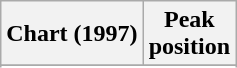<table class="wikitable sortable plainrowheaders" style="text-align:center">
<tr>
<th scope="col">Chart (1997)</th>
<th scope="col">Peak<br>position</th>
</tr>
<tr>
</tr>
<tr>
</tr>
</table>
